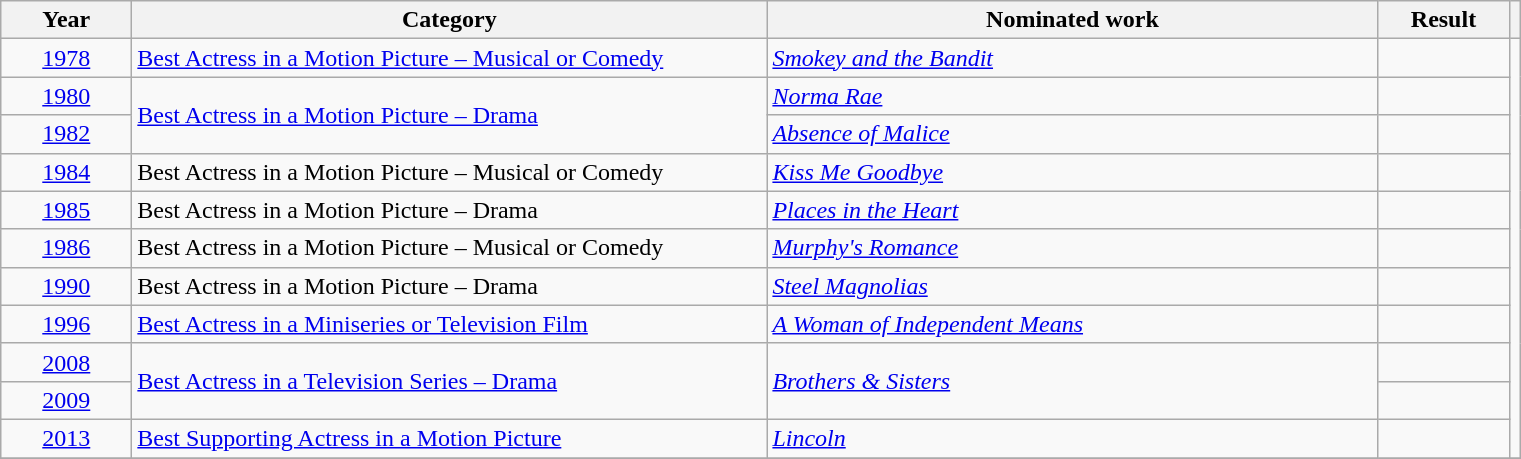<table class=wikitable>
<tr>
<th scope="col" style="width:5em;">Year</th>
<th scope="col" style="width:26em;">Category</th>
<th scope="col" style="width:25em;">Nominated work</th>
<th scope="col" style="width:5em;">Result</th>
<th></th>
</tr>
<tr>
<td style="text-align:center;"><a href='#'>1978</a></td>
<td><a href='#'>Best Actress in a Motion Picture – Musical or Comedy</a></td>
<td><em><a href='#'>Smokey and the Bandit</a></em></td>
<td></td>
<td rowspan=11></td>
</tr>
<tr>
<td style="text-align:center;"><a href='#'>1980</a></td>
<td rowspan=2><a href='#'>Best Actress in a Motion Picture – Drama</a></td>
<td><em><a href='#'>Norma Rae</a></em></td>
<td></td>
</tr>
<tr>
<td style="text-align:center;"><a href='#'>1982</a></td>
<td><em><a href='#'>Absence of Malice</a></em></td>
<td></td>
</tr>
<tr>
<td style="text-align:center;"><a href='#'>1984</a></td>
<td>Best Actress in a Motion Picture – Musical or Comedy</td>
<td><em><a href='#'>Kiss Me Goodbye</a></em></td>
<td></td>
</tr>
<tr>
<td style="text-align:center;"><a href='#'>1985</a></td>
<td>Best Actress in a Motion Picture – Drama</td>
<td><em><a href='#'>Places in the Heart</a></em></td>
<td></td>
</tr>
<tr>
<td style="text-align:center;"><a href='#'>1986</a></td>
<td>Best Actress in a Motion Picture – Musical or Comedy</td>
<td><em><a href='#'>Murphy's Romance</a></em></td>
<td></td>
</tr>
<tr>
<td style="text-align:center;"><a href='#'>1990</a></td>
<td>Best Actress in a Motion Picture – Drama</td>
<td><em><a href='#'>Steel Magnolias</a></em></td>
<td></td>
</tr>
<tr>
<td style="text-align:center;"><a href='#'>1996</a></td>
<td><a href='#'>Best Actress in a Miniseries or Television Film</a></td>
<td><em><a href='#'>A Woman of Independent Means</a></em></td>
<td></td>
</tr>
<tr>
<td style="text-align:center;"><a href='#'>2008</a></td>
<td rowspan=2><a href='#'>Best Actress in a Television Series – Drama</a></td>
<td rowspan=2><em><a href='#'>Brothers & Sisters</a></em></td>
<td></td>
</tr>
<tr>
<td style="text-align:center;"><a href='#'>2009</a></td>
<td></td>
</tr>
<tr>
<td style="text-align:center;"><a href='#'>2013</a></td>
<td><a href='#'>Best Supporting Actress in a Motion Picture</a></td>
<td><em><a href='#'>Lincoln</a></em></td>
<td></td>
</tr>
<tr>
</tr>
</table>
